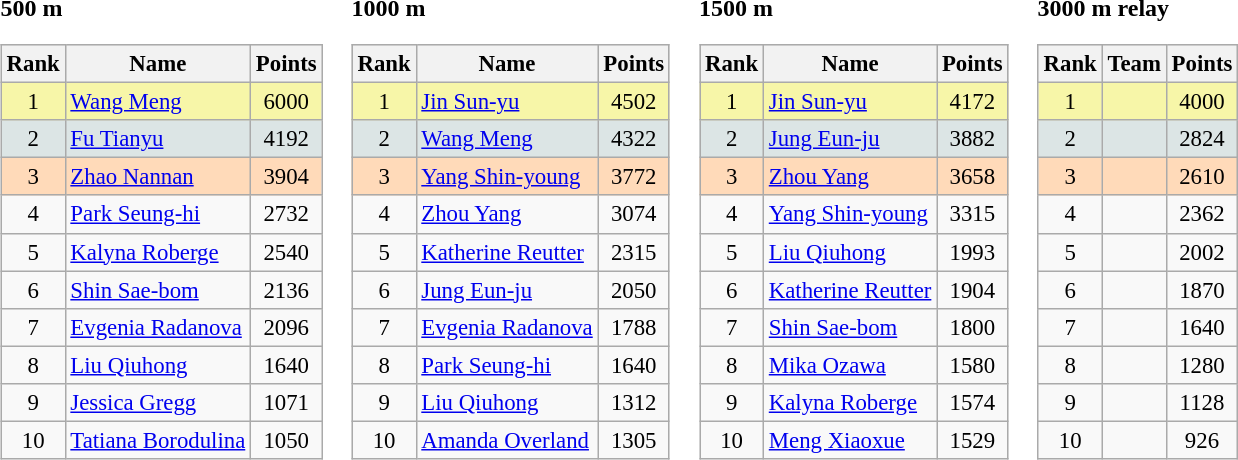<table>
<tr valign="top">
<td><br><strong>500 m</strong><br><table class="wikitable" style="font-size:95%; text-align: center">
<tr style="background:#dcdcdc;">
<th>Rank</th>
<th>Name</th>
<th>Points</th>
</tr>
<tr bgcolor="#F7F6A8">
<td>1</td>
<td align="left"> <a href='#'>Wang Meng</a></td>
<td>6000</td>
</tr>
<tr bgcolor="#DCE5E5">
<td>2</td>
<td align="left"> <a href='#'>Fu Tianyu</a></td>
<td>4192</td>
</tr>
<tr bgcolor="#FFDAB9">
<td>3</td>
<td align="left"> <a href='#'>Zhao Nannan</a></td>
<td>3904</td>
</tr>
<tr>
<td>4</td>
<td align="left"> <a href='#'>Park Seung-hi</a></td>
<td>2732</td>
</tr>
<tr>
<td>5</td>
<td align="left"> <a href='#'>Kalyna Roberge</a></td>
<td>2540</td>
</tr>
<tr>
<td>6</td>
<td align="left"> <a href='#'>Shin Sae-bom</a></td>
<td>2136</td>
</tr>
<tr>
<td>7</td>
<td align="left"> <a href='#'>Evgenia Radanova</a></td>
<td>2096</td>
</tr>
<tr>
<td>8</td>
<td align="left"> <a href='#'>Liu Qiuhong</a></td>
<td>1640</td>
</tr>
<tr>
<td>9</td>
<td align="left"> <a href='#'>Jessica Gregg</a></td>
<td>1071</td>
</tr>
<tr>
<td>10</td>
<td align="left"> <a href='#'>Tatiana Borodulina</a></td>
<td>1050</td>
</tr>
</table>
</td>
<td><br><strong>1000 m </strong><br><table class="wikitable" style="font-size:95%; text-align: center">
<tr style="background:#dcdcdc;">
<th>Rank</th>
<th>Name</th>
<th>Points</th>
</tr>
<tr bgcolor="#F7F6A8">
<td>1</td>
<td align="left"> <a href='#'>Jin Sun-yu</a></td>
<td>4502</td>
</tr>
<tr bgcolor="#DCE5E5">
<td>2</td>
<td align="left"> <a href='#'>Wang Meng</a></td>
<td>4322</td>
</tr>
<tr bgcolor="#FFDAB9">
<td>3</td>
<td align="left"> <a href='#'>Yang Shin-young</a></td>
<td>3772</td>
</tr>
<tr>
<td>4</td>
<td align="left"> <a href='#'>Zhou Yang</a></td>
<td>3074</td>
</tr>
<tr>
<td>5</td>
<td align="left"> <a href='#'>Katherine Reutter</a></td>
<td>2315</td>
</tr>
<tr>
<td>6</td>
<td align="left"> <a href='#'>Jung Eun-ju</a></td>
<td>2050</td>
</tr>
<tr>
<td>7</td>
<td align="left"> <a href='#'>Evgenia Radanova</a></td>
<td>1788</td>
</tr>
<tr>
<td>8</td>
<td align="left"> <a href='#'>Park Seung-hi</a></td>
<td>1640</td>
</tr>
<tr>
<td>9</td>
<td align="left"> <a href='#'>Liu Qiuhong</a></td>
<td>1312</td>
</tr>
<tr>
<td>10</td>
<td align="left"> <a href='#'>Amanda Overland</a></td>
<td>1305</td>
</tr>
</table>
</td>
<td><br><strong>1500 m </strong><br><table class="wikitable" style="font-size:95%; text-align: center">
<tr style="background:#dcdcdc;">
<th>Rank</th>
<th>Name</th>
<th>Points</th>
</tr>
<tr bgcolor="#F7F6A8">
<td>1</td>
<td align="left"> <a href='#'>Jin Sun-yu</a></td>
<td>4172</td>
</tr>
<tr bgcolor="#DCE5E5">
<td>2</td>
<td align="left"> <a href='#'>Jung Eun-ju</a></td>
<td>3882</td>
</tr>
<tr bgcolor="#FFDAB9">
<td>3</td>
<td align="left"> <a href='#'>Zhou Yang</a></td>
<td>3658</td>
</tr>
<tr>
<td>4</td>
<td align="left"> <a href='#'>Yang Shin-young</a></td>
<td>3315</td>
</tr>
<tr>
<td>5</td>
<td align="left"> <a href='#'>Liu Qiuhong</a></td>
<td>1993</td>
</tr>
<tr>
<td>6</td>
<td align="left"> <a href='#'>Katherine Reutter</a></td>
<td>1904</td>
</tr>
<tr>
<td>7</td>
<td align="left"> <a href='#'>Shin Sae-bom</a></td>
<td>1800</td>
</tr>
<tr>
<td>8</td>
<td align="left"> <a href='#'>Mika Ozawa</a></td>
<td>1580</td>
</tr>
<tr>
<td>9</td>
<td align="left"> <a href='#'>Kalyna Roberge</a></td>
<td>1574</td>
</tr>
<tr>
<td>10</td>
<td align="left"> <a href='#'>Meng Xiaoxue</a></td>
<td>1529</td>
</tr>
</table>
</td>
<td><br><strong>3000 m relay</strong><br><table class="wikitable" style="font-size:95%; text-align: center">
<tr style="background:#dcdcdc;">
<th>Rank</th>
<th>Team</th>
<th>Points</th>
</tr>
<tr bgcolor="#F7F6A8">
<td>1</td>
<td align="left"></td>
<td>4000</td>
</tr>
<tr bgcolor="#DCE5E5">
<td>2</td>
<td align="left"></td>
<td>2824</td>
</tr>
<tr bgcolor="#FFDAB9">
<td>3</td>
<td align="left"></td>
<td>2610</td>
</tr>
<tr>
<td>4</td>
<td align="left"></td>
<td>2362</td>
</tr>
<tr>
<td>5</td>
<td align="left"></td>
<td>2002</td>
</tr>
<tr>
<td>6</td>
<td align="left"></td>
<td>1870</td>
</tr>
<tr>
<td>7</td>
<td align="left"></td>
<td>1640</td>
</tr>
<tr>
<td>8</td>
<td align="left"></td>
<td>1280</td>
</tr>
<tr>
<td>9</td>
<td align="left"></td>
<td>1128</td>
</tr>
<tr>
<td>10</td>
<td align="left"></td>
<td>926</td>
</tr>
</table>
</td>
</tr>
</table>
